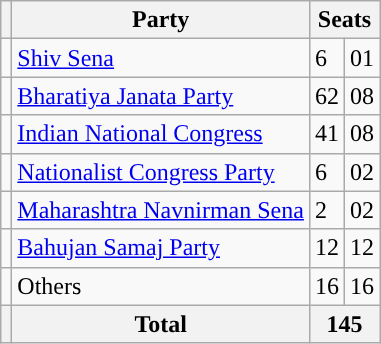<table class="wikitable">
<tr>
<th></th>
<th>Party</th>
<th colspan="2">Seats</th>
</tr>
<tr>
<td style="background-color: "></td>
<td><a href='#'>Shiv Sena</a></td>
<td>6</td>
<td> 01</td>
</tr>
<tr>
<td style="background-color:"></td>
<td><a href='#'>Bharatiya Janata Party</a></td>
<td>62</td>
<td> 08</td>
</tr>
<tr>
<td style="background-color: "></td>
<td><a href='#'>Indian National Congress</a></td>
<td>41</td>
<td> 08</td>
</tr>
<tr>
<td style="background-color: "></td>
<td><a href='#'>Nationalist Congress Party</a></td>
<td>6</td>
<td> 02</td>
</tr>
<tr>
<td style="background-color: "></td>
<td><a href='#'>Maharashtra Navnirman Sena</a></td>
<td>2</td>
<td> 02</td>
</tr>
<tr>
<td></td>
<td><a href='#'>Bahujan Samaj Party</a></td>
<td>12</td>
<td> 12</td>
</tr>
<tr>
<td></td>
<td>Others</td>
<td>16</td>
<td> 16</td>
</tr>
<tr>
<th></th>
<th><strong>Total</strong></th>
<th colspan="2">145</th>
</tr>
</table>
